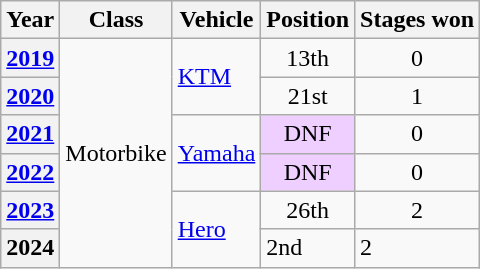<table class="wikitable">
<tr>
<th>Year</th>
<th>Class</th>
<th>Vehicle</th>
<th>Position</th>
<th>Stages won</th>
</tr>
<tr>
<th><a href='#'>2019</a></th>
<td rowspan="6">Motorbike</td>
<td rowspan=2> <a href='#'>KTM</a></td>
<td align="center">13th</td>
<td align="center">0</td>
</tr>
<tr>
<th><a href='#'>2020</a></th>
<td align="center">21st</td>
<td align="center">1</td>
</tr>
<tr>
<th><a href='#'>2021</a></th>
<td rowspan=2> <a href='#'>Yamaha</a></td>
<td align="center" style="background:#EFCFFF;">DNF</td>
<td align="center">0</td>
</tr>
<tr>
<th><a href='#'>2022</a></th>
<td align="center" style="background:#EFCFFF;">DNF</td>
<td align="center">0</td>
</tr>
<tr>
<th><a href='#'>2023</a></th>
<td rowspan="2"> <a href='#'>Hero</a></td>
<td align="center">26th</td>
<td align="center">2</td>
</tr>
<tr>
<th>2024</th>
<td>2nd</td>
<td>2</td>
</tr>
</table>
